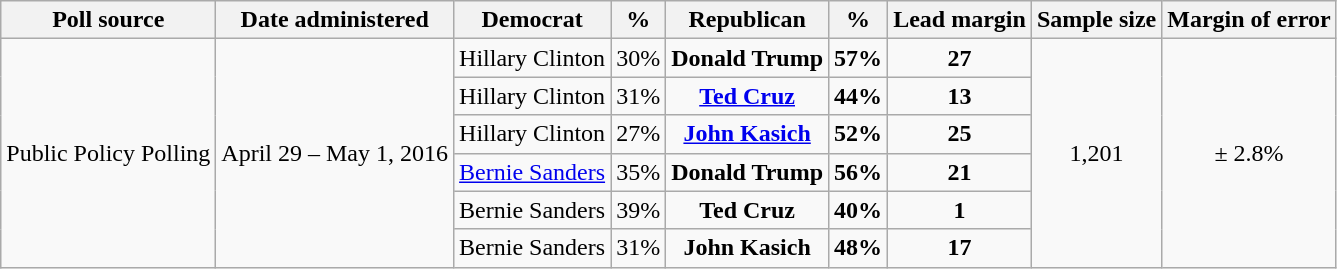<table class="wikitable" style="text-align:center;">
<tr>
<th>Poll source</th>
<th>Date administered</th>
<th>Democrat</th>
<th>%</th>
<th>Republican</th>
<th>%</th>
<th>Lead margin</th>
<th>Sample size</th>
<th>Margin of error</th>
</tr>
<tr>
<td rowspan=6>Public Policy Polling</td>
<td rowspan=6>April 29 – May 1, 2016</td>
<td>Hillary Clinton</td>
<td>30%</td>
<td><strong>Donald Trump</strong></td>
<td><strong>57%</strong></td>
<td><strong>27</strong></td>
<td rowspan=6>1,201</td>
<td rowspan=6>± 2.8%</td>
</tr>
<tr>
<td>Hillary Clinton</td>
<td>31%</td>
<td><strong><a href='#'>Ted Cruz</a></strong></td>
<td><strong>44%</strong></td>
<td><strong>13</strong></td>
</tr>
<tr>
<td>Hillary Clinton</td>
<td>27%</td>
<td><strong><a href='#'>John Kasich</a></strong></td>
<td><strong>52%</strong></td>
<td><strong>25</strong></td>
</tr>
<tr>
<td><a href='#'>Bernie Sanders</a></td>
<td>35%</td>
<td><strong>Donald Trump</strong></td>
<td><strong>56%</strong></td>
<td><strong>21</strong></td>
</tr>
<tr>
<td>Bernie Sanders</td>
<td>39%</td>
<td><strong>Ted Cruz</strong></td>
<td><strong>40%</strong></td>
<td><strong>1</strong></td>
</tr>
<tr>
<td>Bernie Sanders</td>
<td>31%</td>
<td><strong>John Kasich</strong></td>
<td><strong>48%</strong></td>
<td><strong>17</strong></td>
</tr>
</table>
